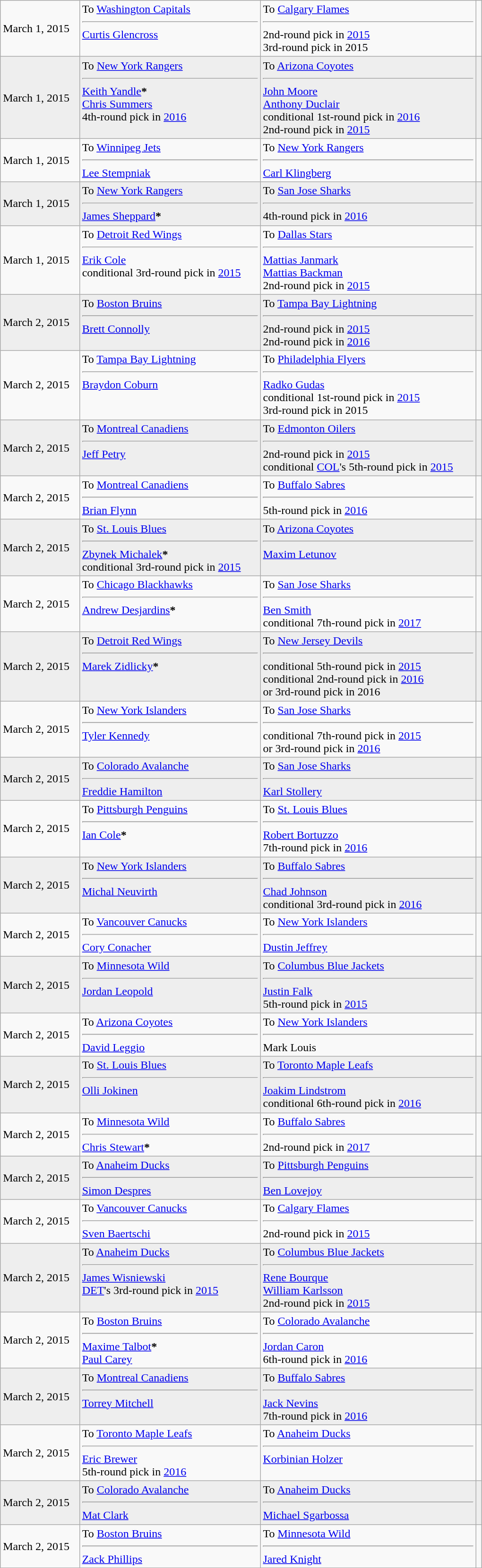<table class="wikitable" style="border:1px solid #999999; width:680px;">
<tr>
<td>March 1, 2015</td>
<td valign="top">To <a href='#'>Washington Capitals</a><hr><a href='#'>Curtis Glencross</a></td>
<td valign="top">To <a href='#'>Calgary Flames</a><hr>2nd-round pick in <a href='#'>2015</a><br>3rd-round pick in 2015</td>
<td></td>
</tr>
<tr bgcolor="eeeeee">
<td>March 1, 2015</td>
<td valign="top">To <a href='#'>New York Rangers</a><hr><a href='#'>Keith Yandle</a><span><strong>*</strong></span><br><a href='#'>Chris Summers</a><br>4th-round pick in <a href='#'>2016</a></td>
<td valign="top">To <a href='#'>Arizona Coyotes</a><hr><a href='#'>John Moore</a><br><a href='#'>Anthony Duclair</a><br>conditional 1st-round pick in <a href='#'>2016</a><br>2nd-round pick in <a href='#'>2015</a></td>
<td></td>
</tr>
<tr>
<td>March 1, 2015</td>
<td valign="top">To <a href='#'>Winnipeg Jets</a><hr><a href='#'>Lee Stempniak</a></td>
<td valign="top">To <a href='#'>New York Rangers</a><hr><a href='#'>Carl Klingberg</a></td>
<td></td>
</tr>
<tr bgcolor="eeeeee">
<td>March 1, 2015</td>
<td valign="top">To <a href='#'>New York Rangers</a><hr><a href='#'>James Sheppard</a><span><strong>*</strong></span></td>
<td valign="top">To <a href='#'>San Jose Sharks</a><hr>4th-round pick in <a href='#'>2016</a></td>
<td></td>
</tr>
<tr>
<td>March 1, 2015</td>
<td valign="top">To <a href='#'>Detroit Red Wings</a><hr><a href='#'>Erik Cole</a><br>conditional 3rd-round pick in <a href='#'>2015</a></td>
<td valign="top">To <a href='#'>Dallas Stars</a><hr><a href='#'>Mattias Janmark</a><br><a href='#'>Mattias Backman</a><br>2nd-round pick in <a href='#'>2015</a></td>
<td></td>
</tr>
<tr bgcolor="eeeeee">
<td>March 2, 2015</td>
<td valign="top">To <a href='#'>Boston Bruins</a><hr><a href='#'>Brett Connolly</a></td>
<td valign="top">To <a href='#'>Tampa Bay Lightning</a><hr>2nd-round pick in <a href='#'>2015</a><br>2nd-round pick in <a href='#'>2016</a></td>
<td></td>
</tr>
<tr>
<td>March 2, 2015</td>
<td valign="top">To <a href='#'>Tampa Bay Lightning</a><hr><a href='#'>Braydon Coburn</a></td>
<td valign="top">To <a href='#'>Philadelphia Flyers</a><hr><a href='#'>Radko Gudas</a><br>conditional 1st-round pick in <a href='#'>2015</a><br>3rd-round pick in 2015</td>
<td></td>
</tr>
<tr bgcolor="eeeeee">
<td>March 2, 2015</td>
<td valign="top">To <a href='#'>Montreal Canadiens</a><hr><a href='#'>Jeff Petry</a></td>
<td valign="top">To <a href='#'>Edmonton Oilers</a><hr>2nd-round pick in <a href='#'>2015</a><br>conditional <a href='#'>COL</a>'s 5th-round pick in <a href='#'>2015</a></td>
<td></td>
</tr>
<tr>
<td>March 2, 2015</td>
<td valign="top">To <a href='#'>Montreal Canadiens</a><hr><a href='#'>Brian Flynn</a></td>
<td valign="top">To <a href='#'>Buffalo Sabres</a><hr>5th-round pick in <a href='#'>2016</a></td>
<td></td>
</tr>
<tr bgcolor="eeeeee">
<td>March 2, 2015</td>
<td valign="top">To <a href='#'>St. Louis Blues</a><hr><a href='#'>Zbynek Michalek</a><span><strong>*</strong></span><br>conditional 3rd-round pick in <a href='#'>2015</a></td>
<td valign="top">To <a href='#'>Arizona Coyotes</a><hr><a href='#'>Maxim Letunov</a></td>
<td></td>
</tr>
<tr>
<td>March 2, 2015</td>
<td valign="top">To <a href='#'>Chicago Blackhawks</a><hr><a href='#'>Andrew Desjardins</a><span><strong>*</strong></span></td>
<td valign="top">To <a href='#'>San Jose Sharks</a><hr><a href='#'>Ben Smith</a><br>conditional 7th-round pick in <a href='#'>2017</a></td>
<td></td>
</tr>
<tr bgcolor="eeeeee">
<td>March 2, 2015</td>
<td valign="top">To <a href='#'>Detroit Red Wings</a><hr><a href='#'>Marek Zidlicky</a><span><strong>*</strong></span></td>
<td valign="top">To <a href='#'>New Jersey Devils</a><hr>conditional 5th-round pick in <a href='#'>2015</a><br>conditional 2nd-round pick in <a href='#'>2016</a><br>or 3rd-round pick in 2016</td>
<td></td>
</tr>
<tr>
<td>March 2, 2015</td>
<td valign="top">To <a href='#'>New York Islanders</a><hr><a href='#'>Tyler Kennedy</a></td>
<td valign="top">To <a href='#'>San Jose Sharks</a><hr>conditional 7th-round pick in <a href='#'>2015</a><br>or 3rd-round pick in <a href='#'>2016</a></td>
<td></td>
</tr>
<tr bgcolor="eeeeee">
<td>March 2, 2015</td>
<td valign="top">To <a href='#'>Colorado Avalanche</a><hr><a href='#'>Freddie Hamilton</a></td>
<td valign="top">To <a href='#'>San Jose Sharks</a><hr><a href='#'>Karl Stollery</a></td>
<td></td>
</tr>
<tr>
<td>March 2, 2015</td>
<td valign="top">To <a href='#'>Pittsburgh Penguins</a><hr><a href='#'>Ian Cole</a><span><strong>*</strong></span></td>
<td valign="top">To <a href='#'>St. Louis Blues</a><hr><a href='#'>Robert Bortuzzo</a><br>7th-round pick in <a href='#'>2016</a></td>
<td></td>
</tr>
<tr bgcolor="eeeeee">
<td>March 2, 2015</td>
<td valign="top">To <a href='#'>New York Islanders</a><hr><a href='#'>Michal Neuvirth</a></td>
<td valign="top">To <a href='#'>Buffalo Sabres</a><hr><a href='#'>Chad Johnson</a><br>conditional 3rd-round pick in <a href='#'>2016</a></td>
<td></td>
</tr>
<tr>
<td>March 2, 2015</td>
<td valign="top">To <a href='#'>Vancouver Canucks</a><hr><a href='#'>Cory Conacher</a></td>
<td valign="top">To <a href='#'>New York Islanders</a><hr><a href='#'>Dustin Jeffrey</a></td>
<td></td>
</tr>
<tr bgcolor="eeeeee">
<td>March 2, 2015</td>
<td valign="top">To <a href='#'>Minnesota Wild</a><hr><a href='#'>Jordan Leopold</a></td>
<td valign="top">To <a href='#'>Columbus Blue Jackets</a><hr><a href='#'>Justin Falk</a><br>5th-round pick in <a href='#'>2015</a></td>
<td></td>
</tr>
<tr>
<td>March 2, 2015</td>
<td valign="top">To <a href='#'>Arizona Coyotes</a><hr><a href='#'>David Leggio</a></td>
<td valign="top">To <a href='#'>New York Islanders</a><hr>Mark Louis</td>
<td></td>
</tr>
<tr bgcolor="eeeeee">
<td>March 2, 2015</td>
<td valign="top">To <a href='#'>St. Louis Blues</a><hr><a href='#'>Olli Jokinen</a></td>
<td valign="top">To <a href='#'>Toronto Maple Leafs</a><hr><a href='#'>Joakim Lindstrom</a><br>conditional 6th-round pick in <a href='#'>2016</a></td>
<td></td>
</tr>
<tr>
<td>March 2, 2015</td>
<td valign="top">To <a href='#'>Minnesota Wild</a><hr><a href='#'>Chris Stewart</a><span><strong>*</strong></span></td>
<td valign="top">To <a href='#'>Buffalo Sabres</a><hr>2nd-round pick in <a href='#'>2017</a></td>
<td></td>
</tr>
<tr bgcolor="eeeeee">
<td>March 2, 2015</td>
<td valign="top">To <a href='#'>Anaheim Ducks</a><hr><a href='#'>Simon Despres</a></td>
<td valign="top">To <a href='#'>Pittsburgh Penguins</a><hr><a href='#'>Ben Lovejoy</a></td>
<td></td>
</tr>
<tr>
<td>March 2, 2015</td>
<td valign="top">To <a href='#'>Vancouver Canucks</a><hr><a href='#'>Sven Baertschi</a></td>
<td valign="top">To <a href='#'>Calgary Flames</a><hr>2nd-round pick in <a href='#'>2015</a></td>
<td></td>
</tr>
<tr bgcolor="eeeeee">
<td>March 2, 2015</td>
<td valign="top">To <a href='#'>Anaheim Ducks</a><hr><a href='#'>James Wisniewski</a><br><a href='#'>DET</a>'s 3rd-round pick in <a href='#'>2015</a></td>
<td valign="top">To <a href='#'>Columbus Blue Jackets</a><hr><a href='#'>Rene Bourque</a><br><a href='#'>William Karlsson</a><br>2nd-round pick in <a href='#'>2015</a></td>
<td></td>
</tr>
<tr>
<td>March 2, 2015</td>
<td valign="top">To <a href='#'>Boston Bruins</a><hr><a href='#'>Maxime Talbot</a><span><strong>*</strong></span><br><a href='#'>Paul Carey</a></td>
<td valign="top">To <a href='#'>Colorado Avalanche</a><hr><a href='#'>Jordan Caron</a><br>6th-round pick in <a href='#'>2016</a></td>
<td></td>
</tr>
<tr bgcolor="eeeeee">
<td>March 2, 2015</td>
<td valign="top">To <a href='#'>Montreal Canadiens</a><hr><a href='#'>Torrey Mitchell</a></td>
<td valign="top">To <a href='#'>Buffalo Sabres</a><hr><a href='#'>Jack Nevins</a><br>7th-round pick in <a href='#'>2016</a></td>
<td></td>
</tr>
<tr>
<td>March 2, 2015</td>
<td valign="top">To <a href='#'>Toronto Maple Leafs</a><hr><a href='#'>Eric Brewer</a><br>5th-round pick in <a href='#'>2016</a></td>
<td valign="top">To <a href='#'>Anaheim Ducks</a><hr><a href='#'>Korbinian Holzer</a></td>
<td></td>
</tr>
<tr bgcolor="eeeeee">
<td>March 2, 2015</td>
<td valign="top">To <a href='#'>Colorado Avalanche</a><hr><a href='#'>Mat Clark</a></td>
<td valign="top">To <a href='#'>Anaheim Ducks</a><hr><a href='#'>Michael Sgarbossa</a></td>
<td></td>
</tr>
<tr>
<td>March 2, 2015</td>
<td valign="top">To <a href='#'>Boston Bruins</a><hr><a href='#'>Zack Phillips</a></td>
<td valign="top">To <a href='#'>Minnesota Wild</a><hr><a href='#'>Jared Knight</a></td>
<td></td>
</tr>
</table>
